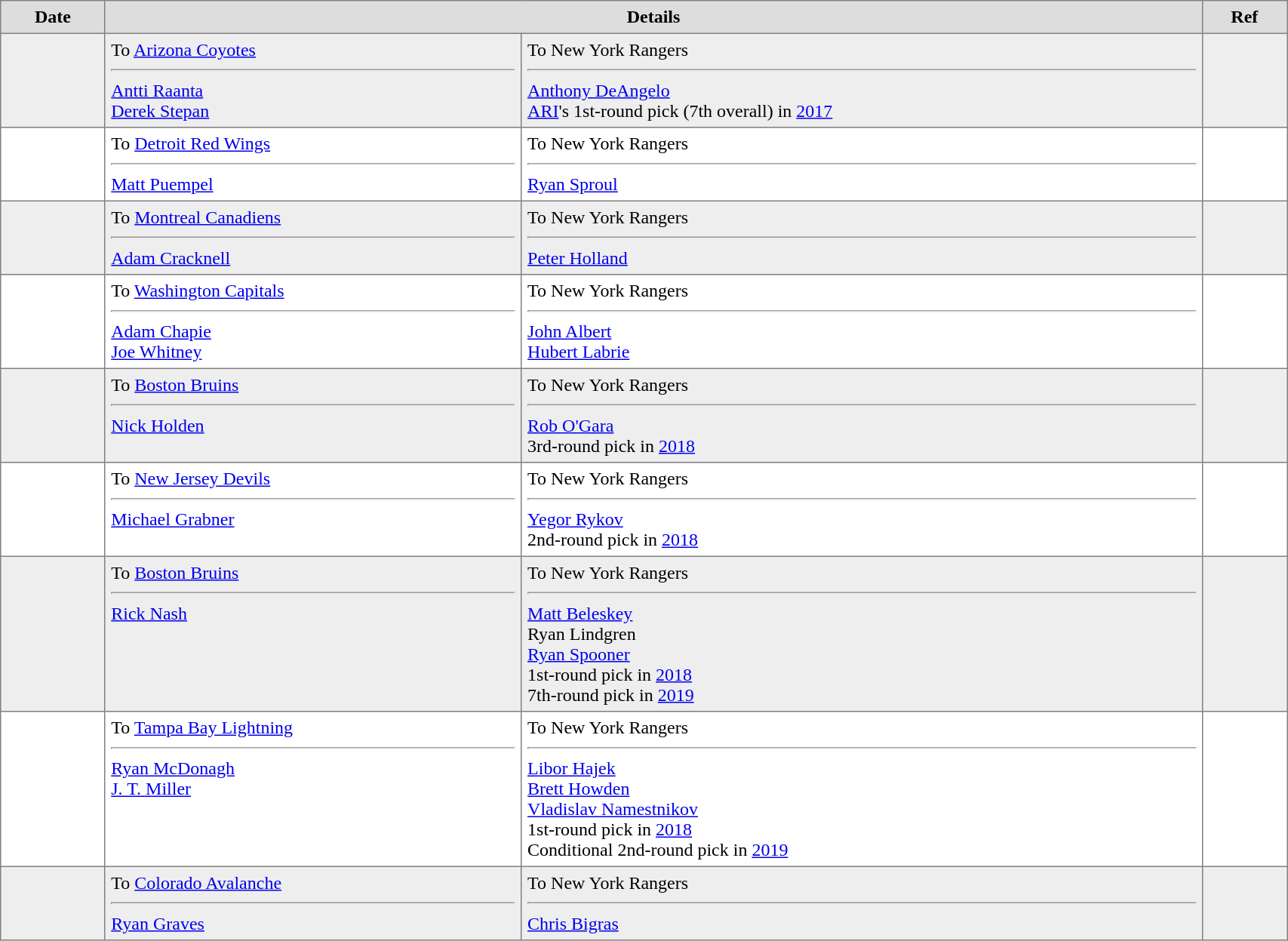<table border="1"  cellpadding="5" style="border-collapse:collapse; width:90%;">
<tr style="background:#ddd; text-align:center;">
<th>Date</th>
<th colspan="2">Details</th>
<th>Ref</th>
</tr>
<tr style="background:#eee;">
<td></td>
<td valign="top">To <a href='#'>Arizona Coyotes</a><hr><a href='#'>Antti Raanta</a><br><a href='#'>Derek Stepan</a></td>
<td valign="top">To New York Rangers<hr><a href='#'>Anthony DeAngelo</a><br><a href='#'>ARI</a>'s 1st-round pick (7th overall) in <a href='#'>2017</a></td>
<td></td>
</tr>
<tr>
<td></td>
<td valign="top">To <a href='#'>Detroit Red Wings</a><hr><a href='#'>Matt Puempel</a></td>
<td valign="top">To New York Rangers<hr><a href='#'>Ryan Sproul</a></td>
<td></td>
</tr>
<tr style="background:#eee;">
<td></td>
<td valign="top">To <a href='#'>Montreal Canadiens</a><hr><a href='#'>Adam Cracknell</a></td>
<td valign="top">To New York Rangers<hr><a href='#'>Peter Holland</a></td>
<td></td>
</tr>
<tr>
<td></td>
<td valign="top">To <a href='#'>Washington Capitals</a><hr><a href='#'>Adam Chapie</a><br><a href='#'>Joe Whitney</a></td>
<td valign="top">To New York Rangers<hr><a href='#'>John Albert</a><br><a href='#'>Hubert Labrie</a></td>
<td></td>
</tr>
<tr style="background:#eee;">
<td></td>
<td valign="top">To <a href='#'>Boston Bruins</a><hr><a href='#'>Nick Holden</a></td>
<td valign="top">To New York Rangers<hr><a href='#'>Rob O'Gara</a><br>3rd-round pick in <a href='#'>2018</a></td>
<td></td>
</tr>
<tr>
<td></td>
<td valign="top">To <a href='#'>New Jersey Devils</a><hr><a href='#'>Michael Grabner</a></td>
<td valign="top">To New York Rangers<hr><a href='#'>Yegor Rykov</a><br>2nd-round pick in <a href='#'>2018</a></td>
<td></td>
</tr>
<tr style="background:#eee;">
<td></td>
<td valign="top">To <a href='#'>Boston Bruins</a><hr><a href='#'>Rick Nash</a></td>
<td valign="top">To New York Rangers<hr><a href='#'>Matt Beleskey</a><br>Ryan Lindgren<br><a href='#'>Ryan Spooner</a><br>1st-round pick in <a href='#'>2018</a><br>7th-round pick in <a href='#'>2019</a></td>
<td></td>
</tr>
<tr>
<td></td>
<td valign="top">To <a href='#'>Tampa Bay Lightning</a><hr><a href='#'>Ryan McDonagh</a><br><a href='#'>J. T. Miller</a></td>
<td valign="top">To New York Rangers<hr><a href='#'>Libor Hajek</a><br><a href='#'>Brett Howden</a><br><a href='#'>Vladislav Namestnikov</a><br>1st-round pick in <a href='#'>2018</a><br>Conditional 2nd-round pick in <a href='#'>2019</a></td>
<td></td>
</tr>
<tr style="background:#eee;">
<td></td>
<td valign="top">To <a href='#'>Colorado Avalanche</a><hr><a href='#'>Ryan Graves</a></td>
<td valign="top">To New York Rangers<hr><a href='#'>Chris Bigras</a></td>
<td></td>
</tr>
</table>
